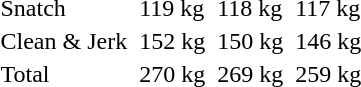<table>
<tr>
<td>Snatch</td>
<td></td>
<td>119 kg</td>
<td></td>
<td>118 kg</td>
<td></td>
<td>117 kg</td>
</tr>
<tr>
<td>Clean & Jerk</td>
<td></td>
<td>152 kg</td>
<td></td>
<td>150 kg</td>
<td></td>
<td>146 kg</td>
</tr>
<tr>
<td>Total</td>
<td></td>
<td>270 kg</td>
<td></td>
<td>269 kg</td>
<td></td>
<td>259 kg</td>
</tr>
</table>
